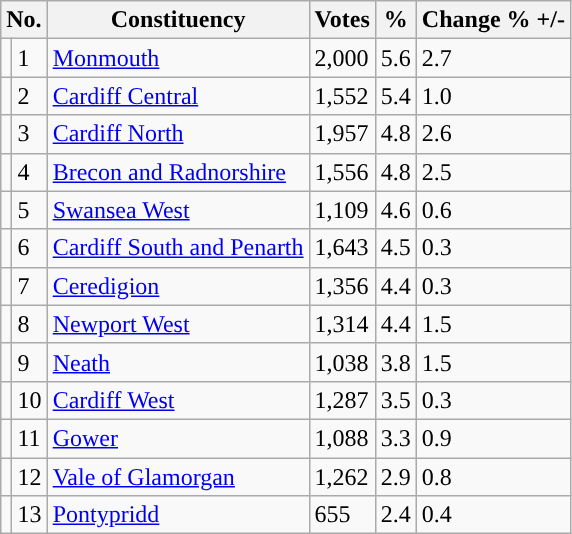<table class="wikitable sortable collapsible collapsed">
<tr>
<th colspan="2">No.</th>
<th>Constituency</th>
<th>Votes</th>
<th>%</th>
<th>Change % +/-</th>
</tr>
<tr>
<td style="color:inherit;background:"></td>
<td>1</td>
<td><a href='#'>Monmouth</a></td>
<td>2,000</td>
<td>5.6</td>
<td> 2.7</td>
</tr>
<tr>
<td style="color:inherit;background:"></td>
<td>2</td>
<td><a href='#'>Cardiff Central</a></td>
<td>1,552</td>
<td>5.4</td>
<td> 1.0</td>
</tr>
<tr>
<td style="color:inherit;background:"></td>
<td>3</td>
<td><a href='#'>Cardiff North</a></td>
<td>1,957</td>
<td>4.8</td>
<td> 2.6</td>
</tr>
<tr>
<td style="color:inherit;background:"></td>
<td>4</td>
<td><a href='#'>Brecon and Radnorshire</a></td>
<td>1,556</td>
<td>4.8</td>
<td> 2.5</td>
</tr>
<tr>
<td style="color:inherit;background:"></td>
<td>5</td>
<td><a href='#'>Swansea West</a></td>
<td>1,109</td>
<td>4.6</td>
<td> 0.6</td>
</tr>
<tr>
<td style="color:inherit;background:"></td>
<td>6</td>
<td><a href='#'>Cardiff South and Penarth</a></td>
<td>1,643</td>
<td>4.5</td>
<td> 0.3</td>
</tr>
<tr>
<td style="color:inherit;background:"></td>
<td>7</td>
<td><a href='#'>Ceredigion</a></td>
<td>1,356</td>
<td>4.4</td>
<td> 0.3</td>
</tr>
<tr>
<td style="color:inherit;background:"></td>
<td>8</td>
<td><a href='#'>Newport West</a></td>
<td>1,314</td>
<td>4.4</td>
<td> 1.5</td>
</tr>
<tr>
<td style="color:inherit;background:"></td>
<td>9</td>
<td><a href='#'>Neath</a></td>
<td>1,038</td>
<td>3.8</td>
<td> 1.5</td>
</tr>
<tr>
<td style="color:inherit;background:"></td>
<td>10</td>
<td><a href='#'>Cardiff West</a></td>
<td>1,287</td>
<td>3.5</td>
<td> 0.3</td>
</tr>
<tr>
<td style="color:inherit;background:"></td>
<td>11</td>
<td><a href='#'>Gower</a></td>
<td>1,088</td>
<td>3.3</td>
<td> 0.9</td>
</tr>
<tr>
<td style="color:inherit;background:"></td>
<td>12</td>
<td><a href='#'>Vale of Glamorgan</a></td>
<td>1,262</td>
<td>2.9</td>
<td> 0.8</td>
</tr>
<tr>
<td style="color:inherit;background:"></td>
<td>13</td>
<td><a href='#'>Pontypridd</a></td>
<td>655</td>
<td>2.4</td>
<td> 0.4</td>
</tr>
</table>
